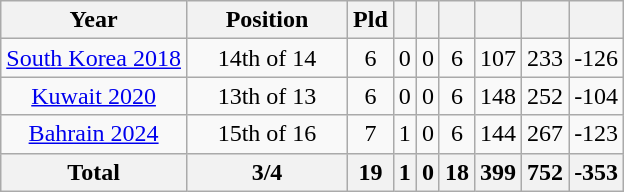<table class="wikitable" style="text-align: center;">
<tr>
<th>Year</th>
<th width="100">Position</th>
<th>Pld</th>
<th></th>
<th></th>
<th></th>
<th></th>
<th></th>
<th></th>
</tr>
<tr>
<td><a href='#'>South Korea 2018</a></td>
<td 14th>14th of 14</td>
<td>6</td>
<td>0</td>
<td>0</td>
<td>6</td>
<td>107</td>
<td>233</td>
<td>-126</td>
</tr>
<tr>
<td><a href='#'>Kuwait 2020</a></td>
<td>13th of 13</td>
<td>6</td>
<td>0</td>
<td>0</td>
<td>6</td>
<td>148</td>
<td>252</td>
<td>-104</td>
</tr>
<tr>
<td><a href='#'>Bahrain 2024</a></td>
<td>15th of 16</td>
<td>7</td>
<td>1</td>
<td>0</td>
<td>6</td>
<td>144</td>
<td>267</td>
<td>-123</td>
</tr>
<tr>
<th>Total</th>
<th>3/4</th>
<th><strong>19</strong></th>
<th><strong>1</strong></th>
<th><strong>0</strong></th>
<th><strong>18</strong></th>
<th><strong>399</strong></th>
<th><strong>752</strong></th>
<th><strong>-353</strong></th>
</tr>
</table>
